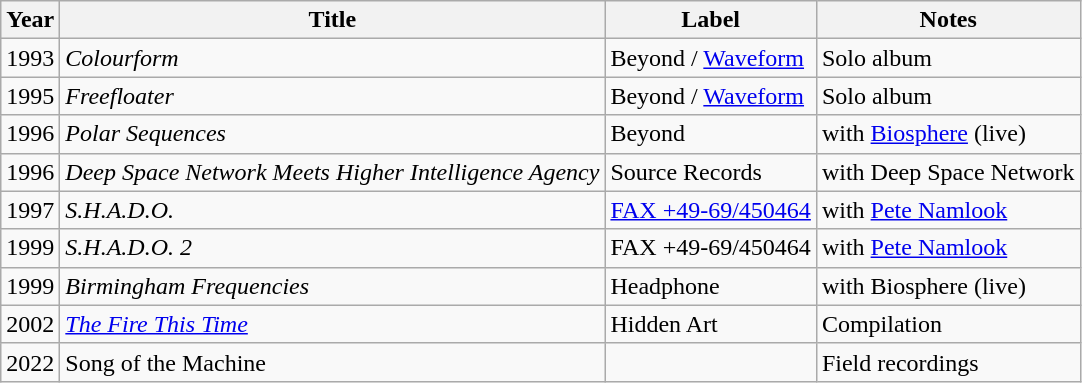<table class="wikitable">
<tr>
<th>Year</th>
<th>Title</th>
<th>Label</th>
<th>Notes</th>
</tr>
<tr>
<td>1993</td>
<td><em>Colourform</em></td>
<td>Beyond / <a href='#'>Waveform</a></td>
<td>Solo album</td>
</tr>
<tr>
<td>1995</td>
<td><em>Freefloater</em></td>
<td>Beyond / <a href='#'>Waveform</a></td>
<td>Solo album</td>
</tr>
<tr>
<td>1996</td>
<td><em>Polar Sequences</em></td>
<td>Beyond</td>
<td>with <a href='#'>Biosphere</a> (live)</td>
</tr>
<tr>
<td>1996</td>
<td><em>Deep Space Network Meets Higher Intelligence Agency</em></td>
<td>Source Records</td>
<td>with Deep Space Network</td>
</tr>
<tr>
<td>1997</td>
<td><em>S.H.A.D.O.</em></td>
<td><a href='#'>FAX +49-69/450464</a></td>
<td>with <a href='#'>Pete Namlook</a></td>
</tr>
<tr>
<td>1999</td>
<td><em>S.H.A.D.O. 2</em></td>
<td>FAX +49-69/450464</td>
<td>with <a href='#'>Pete Namlook</a></td>
</tr>
<tr>
<td>1999</td>
<td><em>Birmingham Frequencies</em></td>
<td>Headphone</td>
<td>with Biosphere (live)</td>
</tr>
<tr>
<td>2002</td>
<td><em><a href='#'>The Fire This Time</a></em></td>
<td>Hidden Art</td>
<td>Compilation</td>
</tr>
<tr>
<td>2022</td>
<td>Song of the Machine</td>
<td></td>
<td>Field recordings</td>
</tr>
</table>
